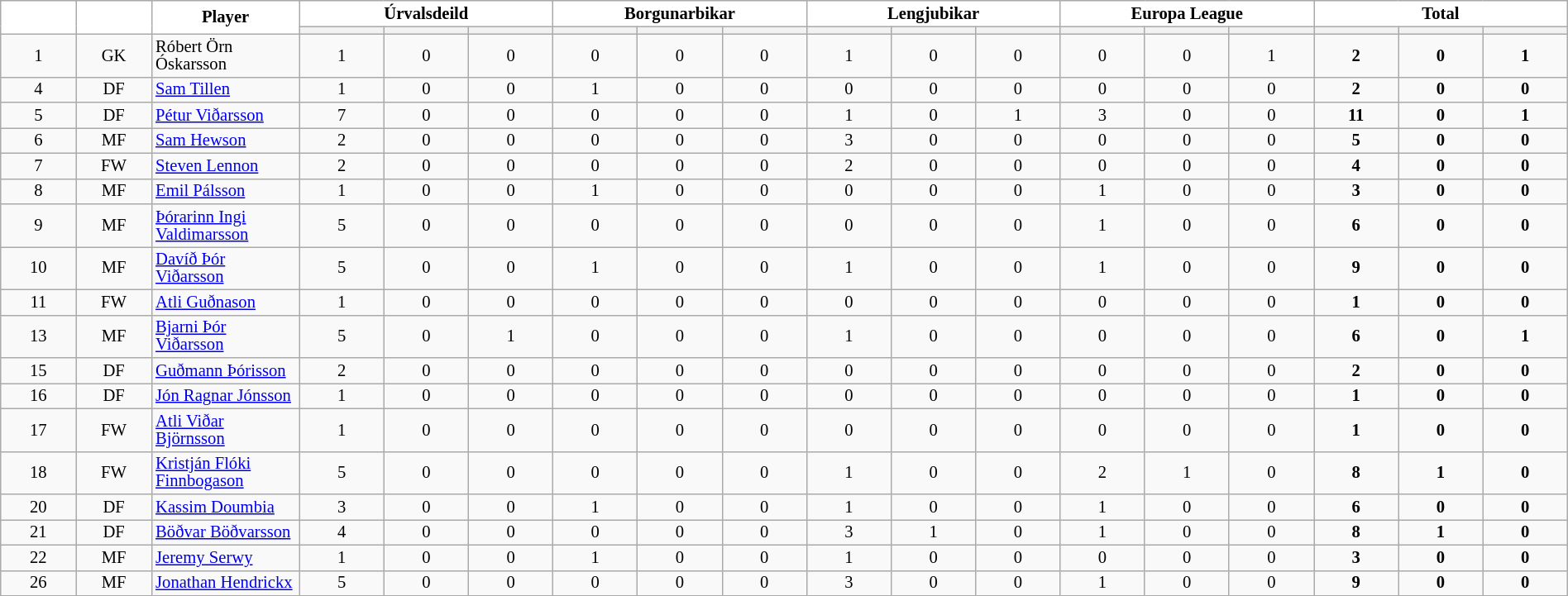<table class="wikitable"  style="font-size:86%; text-align:center; line-height:14px; width:100%;">
<tr>
<th rowspan="2" style="background:#ffffff; color:black; width:35px;"></th>
<th rowspan="2" style="background:#ffffff; color:black; width:35px;"></th>
<th rowspan="2" style="background:#ffffff; color:black; width:35px;">Player</th>
<th colspan="3" style="background:#ffffff; color:black; width:35px;"><strong>Úrvalsdeild</strong></th>
<th colspan="3" style="background:#ffffff; color:black; width:35px;"><strong>Borgunarbikar</strong></th>
<th colspan="3" style="background:#ffffff; color:black; width:35px;"><strong>Lengjubikar</strong></th>
<th colspan="3" style="background:#ffffff; color:black; width:35px;"><strong>Europa League</strong></th>
<th colspan="3" style="background:#ffffff; color:black; width:35px;"><strong>Total</strong></th>
</tr>
<tr style="text-align:center;">
<th width=40></th>
<th width=40></th>
<th width=40></th>
<th width=40></th>
<th width=40></th>
<th width=40></th>
<th width=40></th>
<th width=40></th>
<th width=40></th>
<th width=40></th>
<th width=40></th>
<th width=40></th>
<th width=40></th>
<th width=40></th>
<th width=40></th>
</tr>
<tr>
<td>1</td>
<td>GK</td>
<td style="text-align:left"> Róbert Örn Óskarsson</td>
<td>1</td>
<td>0</td>
<td>0</td>
<td>0</td>
<td>0</td>
<td>0</td>
<td>1</td>
<td>0</td>
<td>0</td>
<td>0</td>
<td>0</td>
<td>1</td>
<td><strong>2</strong></td>
<td><strong>0</strong></td>
<td><strong>1</strong></td>
</tr>
<tr>
<td>4</td>
<td>DF</td>
<td style="text-align:left"> <a href='#'>Sam Tillen</a></td>
<td>1</td>
<td>0</td>
<td>0</td>
<td>1</td>
<td>0</td>
<td>0</td>
<td>0</td>
<td>0</td>
<td>0</td>
<td>0</td>
<td>0</td>
<td>0</td>
<td><strong>2</strong></td>
<td><strong>0</strong></td>
<td><strong>0</strong></td>
</tr>
<tr>
<td>5</td>
<td>DF</td>
<td style="text-align:left"> <a href='#'>Pétur Viðarsson</a></td>
<td>7</td>
<td>0</td>
<td>0</td>
<td>0</td>
<td>0</td>
<td>0</td>
<td>1</td>
<td>0</td>
<td>1</td>
<td>3</td>
<td>0</td>
<td>0</td>
<td><strong>11</strong></td>
<td><strong>0</strong></td>
<td><strong>1</strong></td>
</tr>
<tr>
<td>6</td>
<td>MF</td>
<td style="text-align:left"> <a href='#'>Sam Hewson</a></td>
<td>2</td>
<td>0</td>
<td>0</td>
<td>0</td>
<td>0</td>
<td>0</td>
<td>3</td>
<td>0</td>
<td>0</td>
<td>0</td>
<td>0</td>
<td>0</td>
<td><strong>5</strong></td>
<td><strong>0</strong></td>
<td><strong>0</strong></td>
</tr>
<tr>
<td>7</td>
<td>FW</td>
<td style="text-align:left"> <a href='#'>Steven Lennon</a></td>
<td>2</td>
<td>0</td>
<td>0</td>
<td>0</td>
<td>0</td>
<td>0</td>
<td>2</td>
<td>0</td>
<td>0</td>
<td>0</td>
<td>0</td>
<td>0</td>
<td><strong>4</strong></td>
<td><strong>0</strong></td>
<td><strong>0</strong></td>
</tr>
<tr>
<td>8</td>
<td>MF</td>
<td style="text-align:left"> <a href='#'>Emil Pálsson</a></td>
<td>1</td>
<td>0</td>
<td>0</td>
<td>1</td>
<td>0</td>
<td>0</td>
<td>0</td>
<td>0</td>
<td>0</td>
<td>1</td>
<td>0</td>
<td>0</td>
<td><strong>3</strong></td>
<td><strong>0</strong></td>
<td><strong>0</strong></td>
</tr>
<tr>
<td>9</td>
<td>MF</td>
<td style="text-align:left"> <a href='#'>Þórarinn Ingi Valdimarsson</a></td>
<td>5</td>
<td>0</td>
<td>0</td>
<td>0</td>
<td>0</td>
<td>0</td>
<td>0</td>
<td>0</td>
<td>0</td>
<td>1</td>
<td>0</td>
<td>0</td>
<td><strong>6</strong></td>
<td><strong>0</strong></td>
<td><strong>0</strong></td>
</tr>
<tr>
<td>10</td>
<td>MF</td>
<td style="text-align:left"> <a href='#'>Davíð Þór Viðarsson</a></td>
<td>5</td>
<td>0</td>
<td>0</td>
<td>1</td>
<td>0</td>
<td>0</td>
<td>1</td>
<td>0</td>
<td>0</td>
<td>1</td>
<td>0</td>
<td>0</td>
<td><strong>9</strong></td>
<td><strong>0</strong></td>
<td><strong>0</strong></td>
</tr>
<tr>
<td>11</td>
<td>FW</td>
<td style="text-align:left"> <a href='#'>Atli Guðnason</a></td>
<td>1</td>
<td>0</td>
<td>0</td>
<td>0</td>
<td>0</td>
<td>0</td>
<td>0</td>
<td>0</td>
<td>0</td>
<td>0</td>
<td>0</td>
<td>0</td>
<td><strong>1</strong></td>
<td><strong>0</strong></td>
<td><strong>0</strong></td>
</tr>
<tr>
<td>13</td>
<td>MF</td>
<td style="text-align:left"> <a href='#'>Bjarni Þór Viðarsson</a></td>
<td>5</td>
<td>0</td>
<td>1</td>
<td>0</td>
<td>0</td>
<td>0</td>
<td>1</td>
<td>0</td>
<td>0</td>
<td>0</td>
<td>0</td>
<td>0</td>
<td><strong>6</strong></td>
<td><strong>0</strong></td>
<td><strong>1</strong></td>
</tr>
<tr>
<td>15</td>
<td>DF</td>
<td style="text-align:left"> <a href='#'>Guðmann Þórisson</a></td>
<td>2</td>
<td>0</td>
<td>0</td>
<td>0</td>
<td>0</td>
<td>0</td>
<td>0</td>
<td>0</td>
<td>0</td>
<td>0</td>
<td>0</td>
<td>0</td>
<td><strong>2</strong></td>
<td><strong>0</strong></td>
<td><strong>0</strong></td>
</tr>
<tr>
<td>16</td>
<td>DF</td>
<td style="text-align:left"> <a href='#'>Jón Ragnar Jónsson</a></td>
<td>1</td>
<td>0</td>
<td>0</td>
<td>0</td>
<td>0</td>
<td>0</td>
<td>0</td>
<td>0</td>
<td>0</td>
<td>0</td>
<td>0</td>
<td>0</td>
<td><strong>1</strong></td>
<td><strong>0</strong></td>
<td><strong>0</strong></td>
</tr>
<tr>
<td>17</td>
<td>FW</td>
<td style="text-align:left"> <a href='#'>Atli Viðar Björnsson</a></td>
<td>1</td>
<td>0</td>
<td>0</td>
<td>0</td>
<td>0</td>
<td>0</td>
<td>0</td>
<td>0</td>
<td>0</td>
<td>0</td>
<td>0</td>
<td>0</td>
<td><strong>1</strong></td>
<td><strong>0</strong></td>
<td><strong>0</strong></td>
</tr>
<tr>
<td>18</td>
<td>FW</td>
<td style="text-align:left"> <a href='#'>Kristján Flóki Finnbogason</a></td>
<td>5</td>
<td>0</td>
<td>0</td>
<td>0</td>
<td>0</td>
<td>0</td>
<td>1</td>
<td>0</td>
<td>0</td>
<td>2</td>
<td>1</td>
<td>0</td>
<td><strong>8</strong></td>
<td><strong>1</strong></td>
<td><strong>0</strong></td>
</tr>
<tr>
<td>20</td>
<td>DF</td>
<td style="text-align:left"> <a href='#'>Kassim Doumbia</a></td>
<td>3</td>
<td>0</td>
<td>0</td>
<td>1</td>
<td>0</td>
<td>0</td>
<td>1</td>
<td>0</td>
<td>0</td>
<td>1</td>
<td>0</td>
<td>0</td>
<td><strong>6</strong></td>
<td><strong>0</strong></td>
<td><strong>0</strong></td>
</tr>
<tr>
<td>21</td>
<td>DF</td>
<td style="text-align:left"> <a href='#'>Böðvar Böðvarsson</a></td>
<td>4</td>
<td>0</td>
<td>0</td>
<td>0</td>
<td>0</td>
<td>0</td>
<td>3</td>
<td>1</td>
<td>0</td>
<td>1</td>
<td>0</td>
<td>0</td>
<td><strong>8</strong></td>
<td><strong>1</strong></td>
<td><strong>0</strong></td>
</tr>
<tr>
<td>22</td>
<td>MF</td>
<td style="text-align:left"> <a href='#'>Jeremy Serwy</a></td>
<td>1</td>
<td>0</td>
<td>0</td>
<td>1</td>
<td>0</td>
<td>0</td>
<td>1</td>
<td>0</td>
<td>0</td>
<td>0</td>
<td>0</td>
<td>0</td>
<td><strong>3</strong></td>
<td><strong>0</strong></td>
<td><strong>0</strong></td>
</tr>
<tr>
<td>26</td>
<td>MF</td>
<td style="text-align:left"> <a href='#'>Jonathan Hendrickx</a></td>
<td>5</td>
<td>0</td>
<td>0</td>
<td>0</td>
<td>0</td>
<td>0</td>
<td>3</td>
<td>0</td>
<td>0</td>
<td>1</td>
<td>0</td>
<td>0</td>
<td><strong>9</strong></td>
<td><strong>0</strong></td>
<td><strong>0</strong></td>
</tr>
</table>
